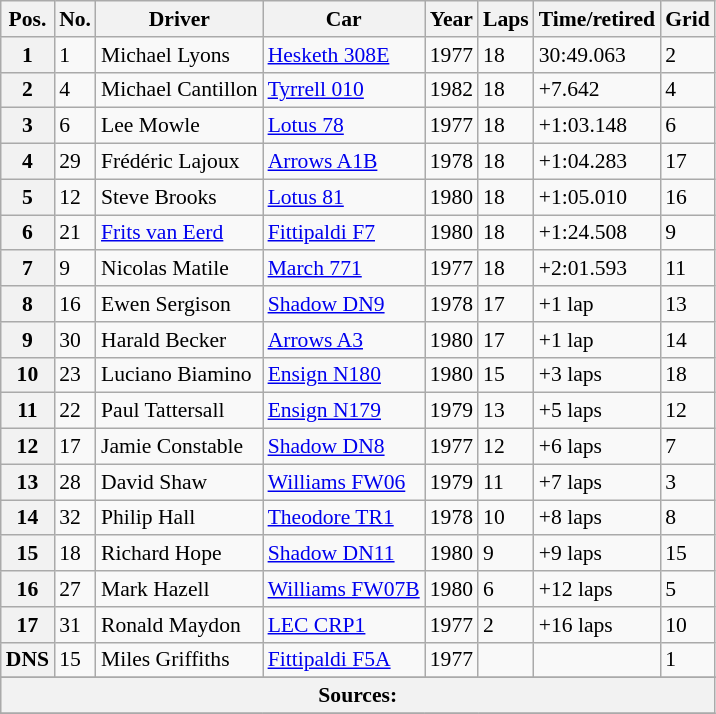<table class="wikitable" style="font-size:90%">
<tr>
<th>Pos.</th>
<th>No.</th>
<th>Driver</th>
<th>Car</th>
<th>Year</th>
<th>Laps</th>
<th>Time/retired</th>
<th>Grid</th>
</tr>
<tr>
<th>1</th>
<td>1</td>
<td> Michael Lyons</td>
<td><a href='#'>Hesketh 308E</a></td>
<td>1977</td>
<td>18</td>
<td>30:49.063</td>
<td>2</td>
</tr>
<tr>
<th>2</th>
<td>4</td>
<td> Michael Cantillon</td>
<td><a href='#'>Tyrrell 010</a></td>
<td>1982</td>
<td>18</td>
<td>+7.642</td>
<td>4</td>
</tr>
<tr>
<th>3</th>
<td>6</td>
<td> Lee Mowle</td>
<td><a href='#'>Lotus 78</a></td>
<td>1977</td>
<td>18</td>
<td>+1:03.148</td>
<td>6</td>
</tr>
<tr>
<th>4</th>
<td>29</td>
<td> Frédéric Lajoux</td>
<td><a href='#'>Arrows A1B</a></td>
<td>1978</td>
<td>18</td>
<td>+1:04.283</td>
<td>17</td>
</tr>
<tr>
<th>5</th>
<td>12</td>
<td> Steve Brooks</td>
<td><a href='#'>Lotus 81</a></td>
<td>1980</td>
<td>18</td>
<td>+1:05.010</td>
<td>16</td>
</tr>
<tr>
<th>6</th>
<td>21</td>
<td> <a href='#'>Frits van Eerd</a></td>
<td><a href='#'>Fittipaldi F7</a></td>
<td>1980</td>
<td>18</td>
<td>+1:24.508</td>
<td>9</td>
</tr>
<tr>
<th>7</th>
<td>9</td>
<td> Nicolas Matile</td>
<td><a href='#'>March 771</a></td>
<td>1977</td>
<td>18</td>
<td>+2:01.593</td>
<td>11</td>
</tr>
<tr>
<th>8</th>
<td>16</td>
<td> Ewen Sergison</td>
<td><a href='#'>Shadow DN9</a></td>
<td>1978</td>
<td>17</td>
<td>+1 lap</td>
<td>13</td>
</tr>
<tr>
<th>9</th>
<td>30</td>
<td> Harald Becker</td>
<td><a href='#'>Arrows A3</a></td>
<td>1980</td>
<td>17</td>
<td>+1 lap</td>
<td>14</td>
</tr>
<tr>
<th>10</th>
<td>23</td>
<td> Luciano Biamino</td>
<td><a href='#'>Ensign N180</a></td>
<td>1980</td>
<td>15</td>
<td>+3 laps</td>
<td>18</td>
</tr>
<tr>
<th>11</th>
<td>22</td>
<td> Paul Tattersall</td>
<td><a href='#'>Ensign N179</a></td>
<td>1979</td>
<td>13</td>
<td>+5 laps</td>
<td>12</td>
</tr>
<tr>
<th>12</th>
<td>17</td>
<td> Jamie Constable</td>
<td><a href='#'>Shadow DN8</a></td>
<td>1977</td>
<td>12</td>
<td>+6 laps</td>
<td>7</td>
</tr>
<tr>
<th>13</th>
<td>28</td>
<td> David Shaw</td>
<td><a href='#'>Williams FW06</a></td>
<td>1979</td>
<td>11</td>
<td>+7 laps</td>
<td>3</td>
</tr>
<tr>
<th>14</th>
<td>32</td>
<td> Philip Hall</td>
<td><a href='#'>Theodore TR1</a></td>
<td>1978</td>
<td>10</td>
<td>+8 laps</td>
<td>8</td>
</tr>
<tr>
<th>15</th>
<td>18</td>
<td> Richard Hope</td>
<td><a href='#'>Shadow DN11</a></td>
<td>1980</td>
<td>9</td>
<td>+9 laps</td>
<td>15</td>
</tr>
<tr>
<th>16</th>
<td>27</td>
<td> Mark Hazell</td>
<td><a href='#'>Williams FW07B</a></td>
<td>1980</td>
<td>6</td>
<td>+12 laps</td>
<td>5</td>
</tr>
<tr>
<th>17</th>
<td>31</td>
<td> Ronald Maydon</td>
<td><a href='#'>LEC CRP1</a></td>
<td>1977</td>
<td>2</td>
<td>+16 laps</td>
<td>10</td>
</tr>
<tr>
<th>DNS</th>
<td>15</td>
<td> Miles Griffiths</td>
<td><a href='#'>Fittipaldi F5A</a></td>
<td>1977</td>
<td></td>
<td></td>
<td>1</td>
</tr>
<tr>
</tr>
<tr style="background-color:#E5E4E2" align="center">
<th colspan=8>Sources:</th>
</tr>
<tr>
</tr>
</table>
